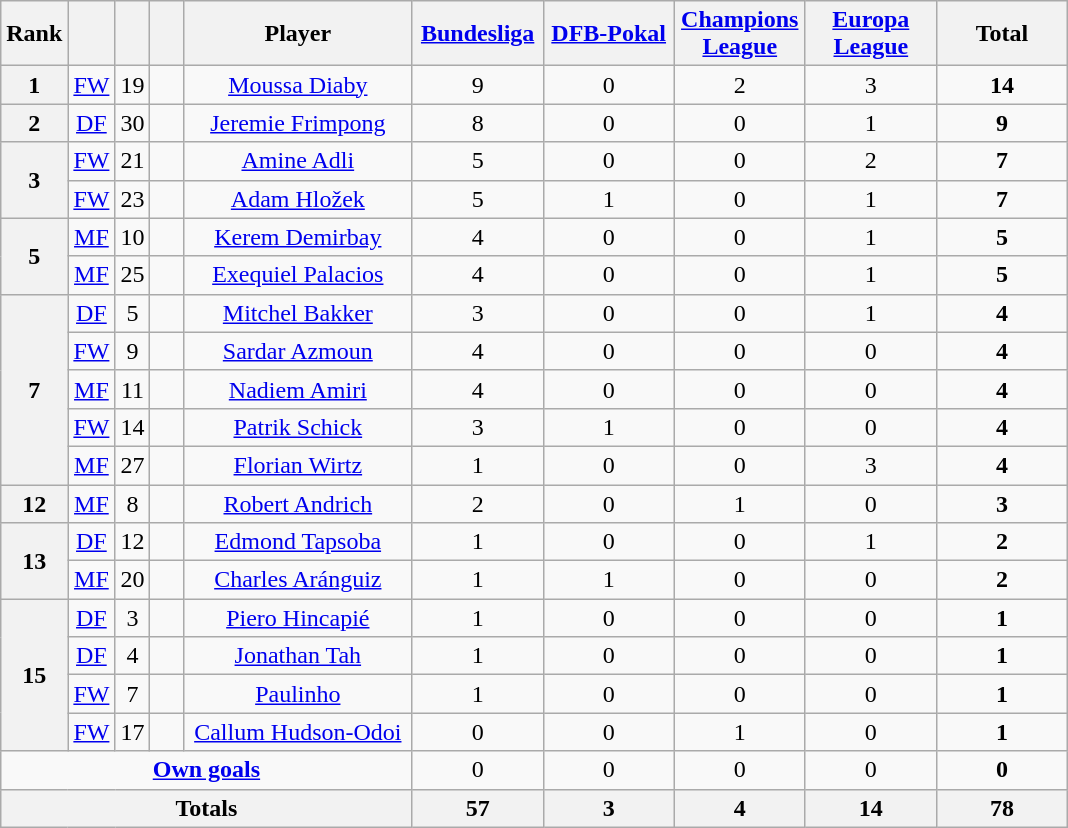<table class="wikitable" style="text-align:center">
<tr>
<th width=15>Rank</th>
<th width=15></th>
<th width=15></th>
<th width=15></th>
<th width=145>Player</th>
<th width=80><strong><a href='#'>Bundesliga</a></strong></th>
<th width=80><strong><a href='#'>DFB-Pokal</a></strong></th>
<th width=80><strong><a href='#'>Champions League</a></strong></th>
<th width=80><strong><a href='#'>Europa League</a></strong></th>
<th width=80>Total</th>
</tr>
<tr>
<th>1</th>
<td><a href='#'>FW</a></td>
<td>19</td>
<td></td>
<td><a href='#'>Moussa Diaby</a></td>
<td>9</td>
<td>0</td>
<td>2</td>
<td>3</td>
<td><strong>14</strong></td>
</tr>
<tr>
<th>2</th>
<td><a href='#'>DF</a></td>
<td>30</td>
<td></td>
<td><a href='#'>Jeremie Frimpong</a></td>
<td>8</td>
<td>0</td>
<td>0</td>
<td>1</td>
<td><strong>9</strong></td>
</tr>
<tr>
<th rowspan=2>3</th>
<td><a href='#'>FW</a></td>
<td>21</td>
<td></td>
<td><a href='#'>Amine Adli</a></td>
<td>5</td>
<td>0</td>
<td>0</td>
<td>2</td>
<td><strong>7</strong></td>
</tr>
<tr>
<td><a href='#'>FW</a></td>
<td>23</td>
<td></td>
<td><a href='#'>Adam Hložek</a></td>
<td>5</td>
<td>1</td>
<td>0</td>
<td>1</td>
<td><strong>7</strong></td>
</tr>
<tr>
<th rowspan=2>5</th>
<td><a href='#'>MF</a></td>
<td>10</td>
<td></td>
<td><a href='#'>Kerem Demirbay</a></td>
<td>4</td>
<td>0</td>
<td>0</td>
<td>1</td>
<td><strong>5</strong></td>
</tr>
<tr>
<td><a href='#'>MF</a></td>
<td>25</td>
<td></td>
<td><a href='#'>Exequiel Palacios</a></td>
<td>4</td>
<td>0</td>
<td>0</td>
<td>1</td>
<td><strong>5</strong></td>
</tr>
<tr>
<th rowspan=5>7</th>
<td><a href='#'>DF</a></td>
<td>5</td>
<td></td>
<td><a href='#'>Mitchel Bakker</a></td>
<td>3</td>
<td>0</td>
<td>0</td>
<td>1</td>
<td><strong>4</strong></td>
</tr>
<tr>
<td><a href='#'>FW</a></td>
<td>9</td>
<td></td>
<td><a href='#'>Sardar Azmoun</a></td>
<td>4</td>
<td>0</td>
<td>0</td>
<td>0</td>
<td><strong>4</strong></td>
</tr>
<tr>
<td><a href='#'>MF</a></td>
<td>11</td>
<td></td>
<td><a href='#'>Nadiem Amiri</a></td>
<td>4</td>
<td>0</td>
<td>0</td>
<td>0</td>
<td><strong>4</strong></td>
</tr>
<tr>
<td><a href='#'>FW</a></td>
<td>14</td>
<td></td>
<td><a href='#'>Patrik Schick</a></td>
<td>3</td>
<td>1</td>
<td>0</td>
<td>0</td>
<td><strong>4</strong></td>
</tr>
<tr>
<td><a href='#'>MF</a></td>
<td>27</td>
<td></td>
<td><a href='#'>Florian Wirtz</a></td>
<td>1</td>
<td>0</td>
<td>0</td>
<td>3</td>
<td><strong>4</strong></td>
</tr>
<tr>
<th>12</th>
<td><a href='#'>MF</a></td>
<td>8</td>
<td></td>
<td><a href='#'>Robert Andrich</a></td>
<td>2</td>
<td>0</td>
<td>1</td>
<td>0</td>
<td><strong>3</strong></td>
</tr>
<tr>
<th rowspan=2>13</th>
<td><a href='#'>DF</a></td>
<td>12</td>
<td></td>
<td><a href='#'>Edmond Tapsoba</a></td>
<td>1</td>
<td>0</td>
<td>0</td>
<td>1</td>
<td><strong>2</strong></td>
</tr>
<tr>
<td><a href='#'>MF</a></td>
<td>20</td>
<td></td>
<td><a href='#'>Charles Aránguiz</a></td>
<td>1</td>
<td>1</td>
<td>0</td>
<td>0</td>
<td><strong>2</strong></td>
</tr>
<tr>
<th rowspan=4>15</th>
<td><a href='#'>DF</a></td>
<td>3</td>
<td></td>
<td><a href='#'>Piero Hincapié</a></td>
<td>1</td>
<td>0</td>
<td>0</td>
<td>0</td>
<td><strong>1</strong></td>
</tr>
<tr>
<td><a href='#'>DF</a></td>
<td>4</td>
<td></td>
<td><a href='#'>Jonathan Tah</a></td>
<td>1</td>
<td>0</td>
<td>0</td>
<td>0</td>
<td><strong>1</strong></td>
</tr>
<tr>
<td><a href='#'>FW</a></td>
<td>7</td>
<td></td>
<td><a href='#'>Paulinho</a></td>
<td>1</td>
<td>0</td>
<td>0</td>
<td>0</td>
<td><strong>1</strong></td>
</tr>
<tr>
<td><a href='#'>FW</a></td>
<td>17</td>
<td></td>
<td><a href='#'>Callum Hudson-Odoi</a></td>
<td>0</td>
<td>0</td>
<td>1</td>
<td>0</td>
<td><strong>1</strong></td>
</tr>
<tr>
<td colspan=5><strong><a href='#'>Own goals</a></strong></td>
<td>0</td>
<td>0</td>
<td>0</td>
<td>0</td>
<td><strong>0</strong></td>
</tr>
<tr>
<th colspan=5>Totals</th>
<th>57</th>
<th>3</th>
<th>4</th>
<th>14</th>
<th>78</th>
</tr>
</table>
